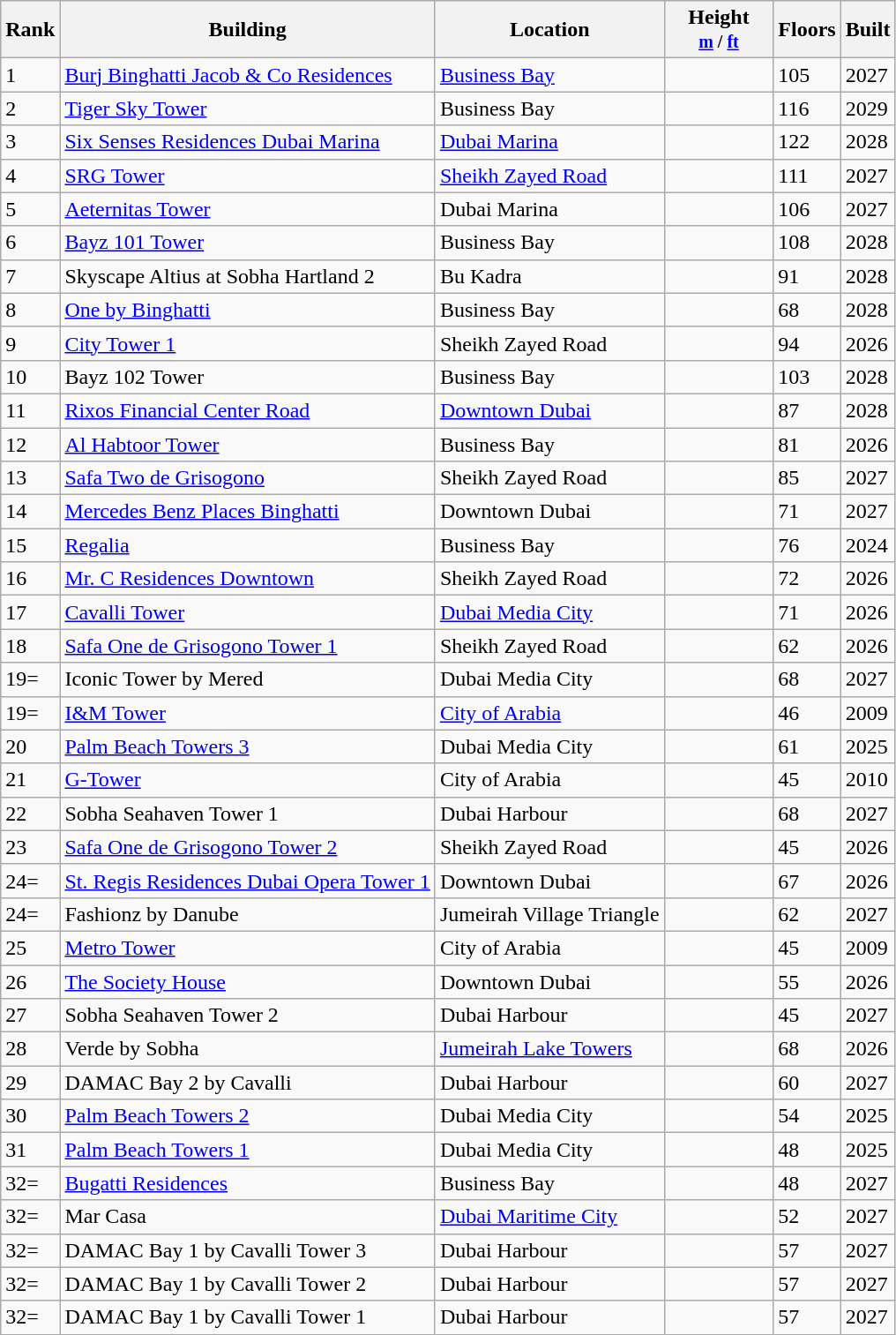<table class="wikitable sortable">
<tr>
<th>Rank</th>
<th>Building</th>
<th>Location</th>
<th width="75">Height<br><small><a href='#'>m</a> / <a href='#'>ft</a></small></th>
<th>Floors</th>
<th>Built</th>
</tr>
<tr>
<td>1</td>
<td><a href='#'>Burj Binghatti Jacob & Co Residences</a></td>
<td><a href='#'>Business Bay</a></td>
<td></td>
<td>105</td>
<td>2027</td>
</tr>
<tr>
<td>2</td>
<td><a href='#'>Tiger Sky Tower</a></td>
<td>Business Bay</td>
<td></td>
<td>116</td>
<td>2029</td>
</tr>
<tr>
<td>3</td>
<td><a href='#'>Six Senses Residences Dubai Marina</a></td>
<td><a href='#'>Dubai Marina</a></td>
<td></td>
<td>122</td>
<td>2028</td>
</tr>
<tr>
<td>4</td>
<td><a href='#'>SRG Tower</a></td>
<td><a href='#'>Sheikh Zayed Road</a></td>
<td></td>
<td>111</td>
<td>2027</td>
</tr>
<tr>
<td>5</td>
<td><a href='#'>Aeternitas Tower</a></td>
<td>Dubai Marina</td>
<td></td>
<td>106</td>
<td>2027</td>
</tr>
<tr>
<td>6</td>
<td><a href='#'>Bayz 101 Tower</a></td>
<td>Business Bay</td>
<td></td>
<td>108</td>
<td>2028</td>
</tr>
<tr>
<td>7</td>
<td>Skyscape Altius at Sobha Hartland 2</td>
<td>Bu Kadra</td>
<td></td>
<td>91</td>
<td>2028</td>
</tr>
<tr>
<td>8</td>
<td><a href='#'>One by Binghatti</a></td>
<td>Business Bay</td>
<td></td>
<td>68</td>
<td>2028</td>
</tr>
<tr>
<td>9</td>
<td><a href='#'>City Tower 1</a></td>
<td>Sheikh Zayed Road</td>
<td></td>
<td>94</td>
<td>2026</td>
</tr>
<tr>
<td>10</td>
<td>Bayz 102 Tower</td>
<td>Business Bay</td>
<td></td>
<td>103</td>
<td>2028</td>
</tr>
<tr>
<td>11</td>
<td><a href='#'>Rixos Financial Center Road</a></td>
<td><a href='#'>Downtown Dubai</a></td>
<td></td>
<td>87</td>
<td>2028</td>
</tr>
<tr>
<td>12</td>
<td><a href='#'>Al Habtoor Tower</a></td>
<td>Business Bay</td>
<td></td>
<td>81</td>
<td>2026</td>
</tr>
<tr>
<td>13</td>
<td><a href='#'>Safa Two de Grisogono</a></td>
<td>Sheikh Zayed Road</td>
<td></td>
<td>85</td>
<td>2027</td>
</tr>
<tr>
<td>14</td>
<td><a href='#'>Mercedes Benz Places Binghatti</a></td>
<td>Downtown Dubai</td>
<td></td>
<td>71</td>
<td>2027</td>
</tr>
<tr>
<td>15</td>
<td><a href='#'>Regalia</a></td>
<td>Business Bay</td>
<td></td>
<td>76</td>
<td>2024</td>
</tr>
<tr>
<td>16</td>
<td><a href='#'>Mr. C Residences Downtown</a></td>
<td>Sheikh Zayed Road</td>
<td></td>
<td>72</td>
<td>2026</td>
</tr>
<tr>
<td>17</td>
<td><a href='#'>Cavalli Tower</a></td>
<td><a href='#'>Dubai Media City</a></td>
<td></td>
<td>71</td>
<td>2026</td>
</tr>
<tr>
<td>18</td>
<td><a href='#'>Safa One de Grisogono Tower 1</a></td>
<td>Sheikh Zayed Road</td>
<td></td>
<td>62</td>
<td>2026</td>
</tr>
<tr>
<td>19=</td>
<td>Iconic Tower by Mered</td>
<td>Dubai Media City</td>
<td></td>
<td>68</td>
<td>2027</td>
</tr>
<tr>
<td>19=</td>
<td><a href='#'>I&M Tower</a></td>
<td><a href='#'>City of Arabia</a></td>
<td></td>
<td>46</td>
<td>2009</td>
</tr>
<tr>
<td>20</td>
<td><a href='#'>Palm Beach Towers 3</a></td>
<td>Dubai Media City</td>
<td></td>
<td>61</td>
<td>2025</td>
</tr>
<tr>
<td>21</td>
<td><a href='#'>G-Tower</a></td>
<td>City of Arabia</td>
<td></td>
<td>45</td>
<td>2010</td>
</tr>
<tr>
<td>22</td>
<td>Sobha Seahaven Tower 1</td>
<td>Dubai Harbour</td>
<td></td>
<td>68</td>
<td>2027</td>
</tr>
<tr>
<td>23</td>
<td><a href='#'>Safa One de Grisogono Tower 2</a></td>
<td>Sheikh Zayed Road</td>
<td></td>
<td>45</td>
<td>2026</td>
</tr>
<tr>
<td>24=</td>
<td><a href='#'>St. Regis Residences Dubai Opera Tower 1</a></td>
<td>Downtown Dubai</td>
<td></td>
<td>67</td>
<td>2026</td>
</tr>
<tr>
<td>24=</td>
<td>Fashionz by Danube</td>
<td>Jumeirah Village Triangle</td>
<td></td>
<td>62</td>
<td>2027</td>
</tr>
<tr>
<td>25</td>
<td><a href='#'>Metro Tower</a></td>
<td>City of Arabia</td>
<td></td>
<td>45</td>
<td>2009</td>
</tr>
<tr>
<td>26</td>
<td><a href='#'>The Society House</a></td>
<td>Downtown Dubai</td>
<td></td>
<td>55</td>
<td>2026</td>
</tr>
<tr>
<td>27</td>
<td>Sobha Seahaven Tower 2</td>
<td>Dubai Harbour</td>
<td></td>
<td>45</td>
<td>2027</td>
</tr>
<tr>
<td>28</td>
<td>Verde by Sobha</td>
<td><a href='#'>Jumeirah Lake Towers</a></td>
<td></td>
<td>68</td>
<td>2026</td>
</tr>
<tr>
<td>29</td>
<td>DAMAC Bay 2 by Cavalli</td>
<td>Dubai Harbour</td>
<td></td>
<td>60</td>
<td>2027</td>
</tr>
<tr>
<td>30</td>
<td><a href='#'>Palm Beach Towers 2</a></td>
<td>Dubai Media City</td>
<td></td>
<td>54</td>
<td>2025</td>
</tr>
<tr>
<td>31</td>
<td><a href='#'>Palm Beach Towers 1</a></td>
<td>Dubai Media City</td>
<td></td>
<td>48</td>
<td>2025</td>
</tr>
<tr>
<td>32=</td>
<td><a href='#'>Bugatti Residences</a></td>
<td>Business Bay</td>
<td></td>
<td>48</td>
<td>2027</td>
</tr>
<tr>
<td>32=</td>
<td>Mar Casa</td>
<td><a href='#'>Dubai Maritime City</a></td>
<td></td>
<td>52</td>
<td>2027</td>
</tr>
<tr>
<td>32=</td>
<td>DAMAC Bay 1 by Cavalli Tower 3</td>
<td>Dubai Harbour</td>
<td></td>
<td>57</td>
<td>2027</td>
</tr>
<tr>
<td>32=</td>
<td>DAMAC Bay 1 by Cavalli Tower 2</td>
<td>Dubai Harbour</td>
<td></td>
<td>57</td>
<td>2027</td>
</tr>
<tr>
<td>32=</td>
<td>DAMAC Bay 1 by Cavalli Tower 1</td>
<td>Dubai Harbour</td>
<td></td>
<td>57</td>
<td>2027</td>
</tr>
</table>
